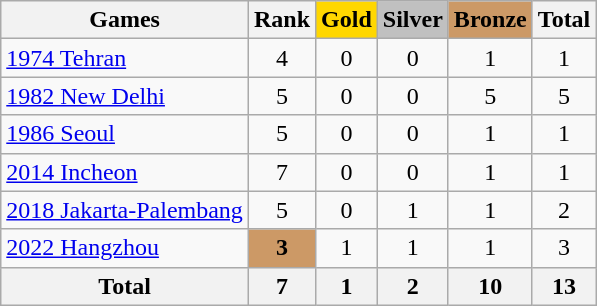<table class="wikitable sortable" style="text-align:center">
<tr>
<th>Games</th>
<th>Rank</th>
<th style="background-color:gold;">Gold</th>
<th style="background-color:silver;">Silver</th>
<th style="background-color:#c96;">Bronze</th>
<th>Total</th>
</tr>
<tr>
<td align=left><a href='#'>1974 Tehran</a></td>
<td>4</td>
<td>0</td>
<td>0</td>
<td>1</td>
<td>1</td>
</tr>
<tr>
<td align=left><a href='#'>1982 New Delhi</a></td>
<td>5</td>
<td>0</td>
<td>0</td>
<td>5</td>
<td>5</td>
</tr>
<tr>
<td align=left><a href='#'>1986 Seoul</a></td>
<td>5</td>
<td>0</td>
<td>0</td>
<td>1</td>
<td>1</td>
</tr>
<tr>
<td align=left><a href='#'>2014 Incheon</a></td>
<td>7</td>
<td>0</td>
<td>0</td>
<td>1</td>
<td>1</td>
</tr>
<tr>
<td align=left><a href='#'>2018 Jakarta-Palembang</a></td>
<td>5</td>
<td>0</td>
<td>1</td>
<td>1</td>
<td>2</td>
</tr>
<tr>
<td align=left><a href='#'>2022 Hangzhou</a></td>
<td bgcolor=#c96><strong>3</strong></td>
<td>1</td>
<td>1</td>
<td>1</td>
<td>3</td>
</tr>
<tr>
<th>Total</th>
<th>7</th>
<th>1</th>
<th>2</th>
<th>10</th>
<th>13</th>
</tr>
</table>
